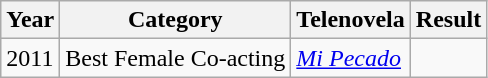<table class="wikitable">
<tr>
<th>Year</th>
<th>Category</th>
<th>Telenovela</th>
<th>Result</th>
</tr>
<tr>
<td>2011</td>
<td>Best Female Co-acting</td>
<td><em><a href='#'>Mi Pecado</a></em></td>
<td></td>
</tr>
</table>
